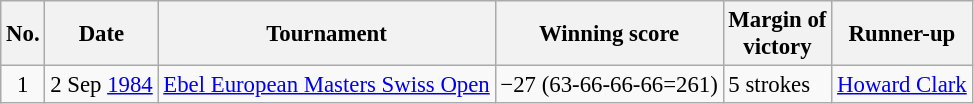<table class="wikitable" style="font-size:95%;">
<tr>
<th>No.</th>
<th>Date</th>
<th>Tournament</th>
<th>Winning score</th>
<th>Margin of<br>victory</th>
<th>Runner-up</th>
</tr>
<tr>
<td align=center>1</td>
<td align=right>2 Sep <a href='#'>1984</a></td>
<td><a href='#'>Ebel European Masters Swiss Open</a></td>
<td>−27 (63-66-66-66=261)</td>
<td>5 strokes</td>
<td> <a href='#'>Howard Clark</a></td>
</tr>
</table>
